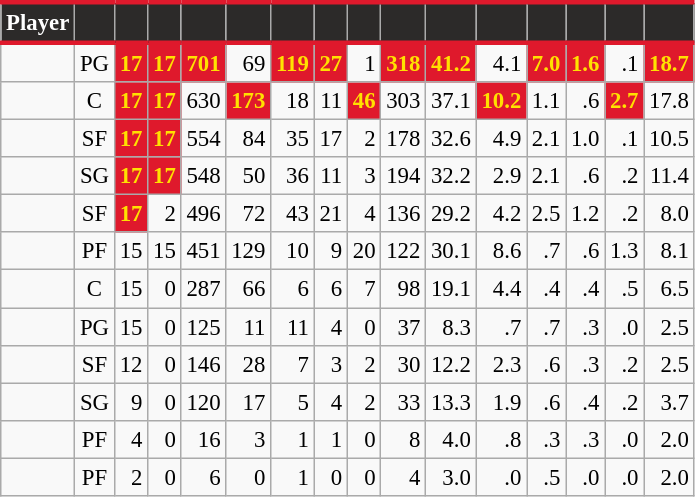<table class="wikitable sortable" style="font-size: 95%; text-align:right;">
<tr>
<th style="background:#2C2A29; color:#FFFFFF; border-top:#DF192C 3px solid; border-bottom:#DF192C 3px solid;">Player</th>
<th style="background:#2C2A29; color:#FFFFFF; border-top:#DF192C 3px solid; border-bottom:#DF192C 3px solid;"></th>
<th style="background:#2C2A29; color:#FFFFFF; border-top:#DF192C 3px solid; border-bottom:#DF192C 3px solid;"></th>
<th style="background:#2C2A29; color:#FFFFFF; border-top:#DF192C 3px solid; border-bottom:#DF192C 3px solid;"></th>
<th style="background:#2C2A29; color:#FFFFFF; border-top:#DF192C 3px solid; border-bottom:#DF192C 3px solid;"></th>
<th style="background:#2C2A29; color:#FFFFFF; border-top:#DF192C 3px solid; border-bottom:#DF192C 3px solid;"></th>
<th style="background:#2C2A29; color:#FFFFFF; border-top:#DF192C 3px solid; border-bottom:#DF192C 3px solid;"></th>
<th style="background:#2C2A29; color:#FFFFFF; border-top:#DF192C 3px solid; border-bottom:#DF192C 3px solid;"></th>
<th style="background:#2C2A29; color:#FFFFFF; border-top:#DF192C 3px solid; border-bottom:#DF192C 3px solid;"></th>
<th style="background:#2C2A29; color:#FFFFFF; border-top:#DF192C 3px solid; border-bottom:#DF192C 3px solid;"></th>
<th style="background:#2C2A29; color:#FFFFFF; border-top:#DF192C 3px solid; border-bottom:#DF192C 3px solid;"></th>
<th style="background:#2C2A29; color:#FFFFFF; border-top:#DF192C 3px solid; border-bottom:#DF192C 3px solid;"></th>
<th style="background:#2C2A29; color:#FFFFFF; border-top:#DF192C 3px solid; border-bottom:#DF192C 3px solid;"></th>
<th style="background:#2C2A29; color:#FFFFFF; border-top:#DF192C 3px solid; border-bottom:#DF192C 3px solid;"></th>
<th style="background:#2C2A29; color:#FFFFFF; border-top:#DF192C 3px solid; border-bottom:#DF192C 3px solid;"></th>
<th style="background:#2C2A29; color:#FFFFFF; border-top:#DF192C 3px solid; border-bottom:#DF192C 3px solid;"></th>
</tr>
<tr>
<td style="text-align:left;"></td>
<td style="text-align:center;">PG</td>
<td style="background:#DF192C; color:#FFE100;"><strong>17</strong></td>
<td style="background:#DF192C; color:#FFE100;"><strong>17</strong></td>
<td style="background:#DF192C; color:#FFE100;"><strong>701</strong></td>
<td>69</td>
<td style="background:#DF192C; color:#FFE100;"><strong>119</strong></td>
<td style="background:#DF192C; color:#FFE100;"><strong>27</strong></td>
<td>1</td>
<td style="background:#DF192C; color:#FFE100;"><strong>318</strong></td>
<td style="background:#DF192C; color:#FFE100;"><strong>41.2</strong></td>
<td>4.1</td>
<td style="background:#DF192C; color:#FFE100;"><strong>7.0</strong></td>
<td style="background:#DF192C; color:#FFE100;"><strong>1.6</strong></td>
<td>.1</td>
<td style="background:#DF192C; color:#FFE100;"><strong>18.7</strong></td>
</tr>
<tr>
<td style="text-align:left;"></td>
<td style="text-align:center;">C</td>
<td style="background:#DF192C; color:#FFE100;"><strong>17</strong></td>
<td style="background:#DF192C; color:#FFE100;"><strong>17</strong></td>
<td>630</td>
<td style="background:#DF192C; color:#FFE100;"><strong>173</strong></td>
<td>18</td>
<td>11</td>
<td style="background:#DF192C; color:#FFE100;"><strong>46</strong></td>
<td>303</td>
<td>37.1</td>
<td style="background:#DF192C; color:#FFE100;"><strong>10.2</strong></td>
<td>1.1</td>
<td>.6</td>
<td style="background:#DF192C; color:#FFE100;"><strong>2.7</strong></td>
<td>17.8</td>
</tr>
<tr>
<td style="text-align:left;"></td>
<td style="text-align:center;">SF</td>
<td style="background:#DF192C; color:#FFE100;"><strong>17</strong></td>
<td style="background:#DF192C; color:#FFE100;"><strong>17</strong></td>
<td>554</td>
<td>84</td>
<td>35</td>
<td>17</td>
<td>2</td>
<td>178</td>
<td>32.6</td>
<td>4.9</td>
<td>2.1</td>
<td>1.0</td>
<td>.1</td>
<td>10.5</td>
</tr>
<tr>
<td style="text-align:left;"></td>
<td style="text-align:center;">SG</td>
<td style="background:#DF192C; color:#FFE100;"><strong>17</strong></td>
<td style="background:#DF192C; color:#FFE100;"><strong>17</strong></td>
<td>548</td>
<td>50</td>
<td>36</td>
<td>11</td>
<td>3</td>
<td>194</td>
<td>32.2</td>
<td>2.9</td>
<td>2.1</td>
<td>.6</td>
<td>.2</td>
<td>11.4</td>
</tr>
<tr>
<td style="text-align:left;"></td>
<td style="text-align:center;">SF</td>
<td style="background:#DF192C; color:#FFE100;"><strong>17</strong></td>
<td>2</td>
<td>496</td>
<td>72</td>
<td>43</td>
<td>21</td>
<td>4</td>
<td>136</td>
<td>29.2</td>
<td>4.2</td>
<td>2.5</td>
<td>1.2</td>
<td>.2</td>
<td>8.0</td>
</tr>
<tr>
<td style="text-align:left;"></td>
<td style="text-align:center;">PF</td>
<td>15</td>
<td>15</td>
<td>451</td>
<td>129</td>
<td>10</td>
<td>9</td>
<td>20</td>
<td>122</td>
<td>30.1</td>
<td>8.6</td>
<td>.7</td>
<td>.6</td>
<td>1.3</td>
<td>8.1</td>
</tr>
<tr>
<td style="text-align:left;"></td>
<td style="text-align:center;">C</td>
<td>15</td>
<td>0</td>
<td>287</td>
<td>66</td>
<td>6</td>
<td>6</td>
<td>7</td>
<td>98</td>
<td>19.1</td>
<td>4.4</td>
<td>.4</td>
<td>.4</td>
<td>.5</td>
<td>6.5</td>
</tr>
<tr>
<td style="text-align:left;"></td>
<td style="text-align:center;">PG</td>
<td>15</td>
<td>0</td>
<td>125</td>
<td>11</td>
<td>11</td>
<td>4</td>
<td>0</td>
<td>37</td>
<td>8.3</td>
<td>.7</td>
<td>.7</td>
<td>.3</td>
<td>.0</td>
<td>2.5</td>
</tr>
<tr>
<td style="text-align:left;"></td>
<td style="text-align:center;">SF</td>
<td>12</td>
<td>0</td>
<td>146</td>
<td>28</td>
<td>7</td>
<td>3</td>
<td>2</td>
<td>30</td>
<td>12.2</td>
<td>2.3</td>
<td>.6</td>
<td>.3</td>
<td>.2</td>
<td>2.5</td>
</tr>
<tr>
<td style="text-align:left;"></td>
<td style="text-align:center;">SG</td>
<td>9</td>
<td>0</td>
<td>120</td>
<td>17</td>
<td>5</td>
<td>4</td>
<td>2</td>
<td>33</td>
<td>13.3</td>
<td>1.9</td>
<td>.6</td>
<td>.4</td>
<td>.2</td>
<td>3.7</td>
</tr>
<tr>
<td style="text-align:left;"></td>
<td style="text-align:center;">PF</td>
<td>4</td>
<td>0</td>
<td>16</td>
<td>3</td>
<td>1</td>
<td>1</td>
<td>0</td>
<td>8</td>
<td>4.0</td>
<td>.8</td>
<td>.3</td>
<td>.3</td>
<td>.0</td>
<td>2.0</td>
</tr>
<tr>
<td style="text-align:left;"></td>
<td style="text-align:center;">PF</td>
<td>2</td>
<td>0</td>
<td>6</td>
<td>0</td>
<td>1</td>
<td>0</td>
<td>0</td>
<td>4</td>
<td>3.0</td>
<td>.0</td>
<td>.5</td>
<td>.0</td>
<td>.0</td>
<td>2.0</td>
</tr>
</table>
